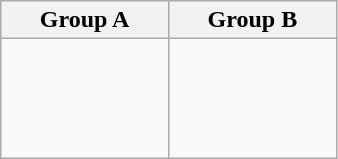<table class="wikitable">
<tr>
<th width=30%>Group A</th>
<th width=30%>Group B</th>
</tr>
<tr>
<td valign="top"><br><br>
<br>
<br></td>
<td valign="top"><br><br>
<br>
<br></td>
</tr>
</table>
